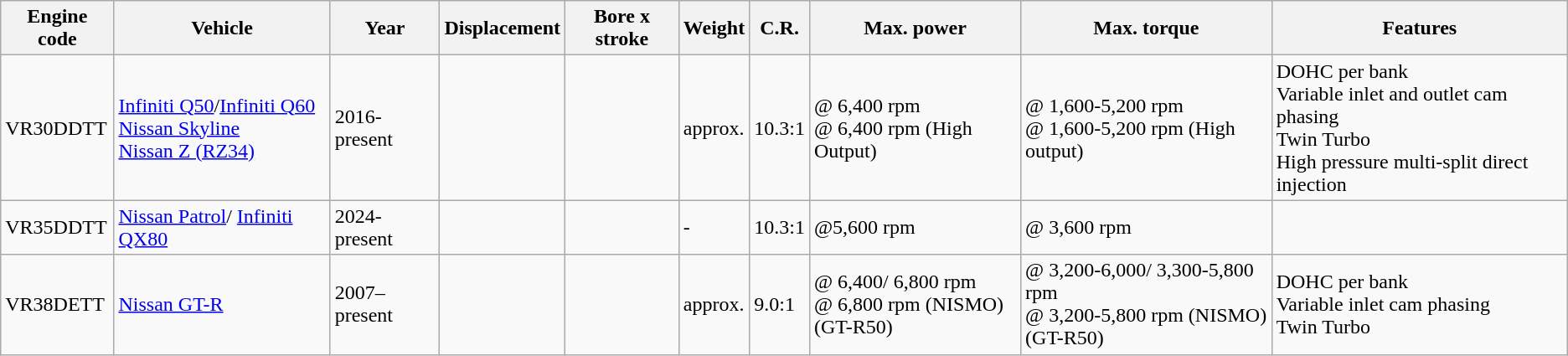<table class="wikitable">
<tr>
<th>Engine code</th>
<th>Vehicle</th>
<th>Year</th>
<th>Displacement</th>
<th>Bore x stroke</th>
<th>Weight</th>
<th>C.R.</th>
<th>Max. power</th>
<th>Max. torque</th>
<th>Features</th>
</tr>
<tr>
<td>VR30DDTT</td>
<td><a href='#'>Infiniti Q50</a>/<a href='#'>Infiniti Q60</a><br><a href='#'>Nissan Skyline</a><br><a href='#'>Nissan Z (RZ34)</a></td>
<td>2016-present</td>
<td></td>
<td></td>
<td>approx.</td>
<td>10.3:1</td>
<td> @ 6,400 rpm<br> @ 6,400 rpm (High Output)</td>
<td> @ 1,600-5,200 rpm<br> @ 1,600-5,200 rpm (High output)</td>
<td>DOHC per bank<br>Variable inlet and outlet cam phasing<br>Twin Turbo<br>High pressure multi-split direct injection</td>
</tr>
<tr>
<td>VR35DDTT</td>
<td><a href='#'>Nissan Patrol</a>/ <a href='#'>Infiniti QX80</a></td>
<td>2024-present</td>
<td></td>
<td></td>
<td>-</td>
<td>10.3:1</td>
<td> @5,600 rpm</td>
<td> @ 3,600 rpm</td>
<td></td>
</tr>
<tr>
<td>VR38DETT</td>
<td><a href='#'>Nissan GT-R</a></td>
<td>2007–present</td>
<td></td>
<td></td>
<td>approx.</td>
<td>9.0:1</td>
<td> @ 6,400/ 6,800 rpm<br> @ 6,800 rpm (NISMO)<br> (GT-R50)</td>
<td> @ 3,200-6,000/ 3,300-5,800 rpm<br> @ 3,200-5,800 rpm (NISMO)<br> (GT-R50)</td>
<td>DOHC per bank<br>Variable inlet cam phasing<br>Twin Turbo</td>
</tr>
</table>
